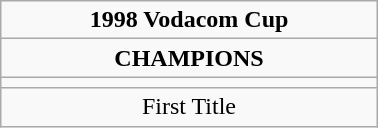<table class="wikitable" style="text-align: center; margin: 0 auto; width: 20%">
<tr>
<td><strong>1998 Vodacom Cup</strong></td>
</tr>
<tr>
<td><strong>CHAMPIONS</strong></td>
</tr>
<tr>
<td></td>
</tr>
<tr>
<td>First Title</td>
</tr>
</table>
